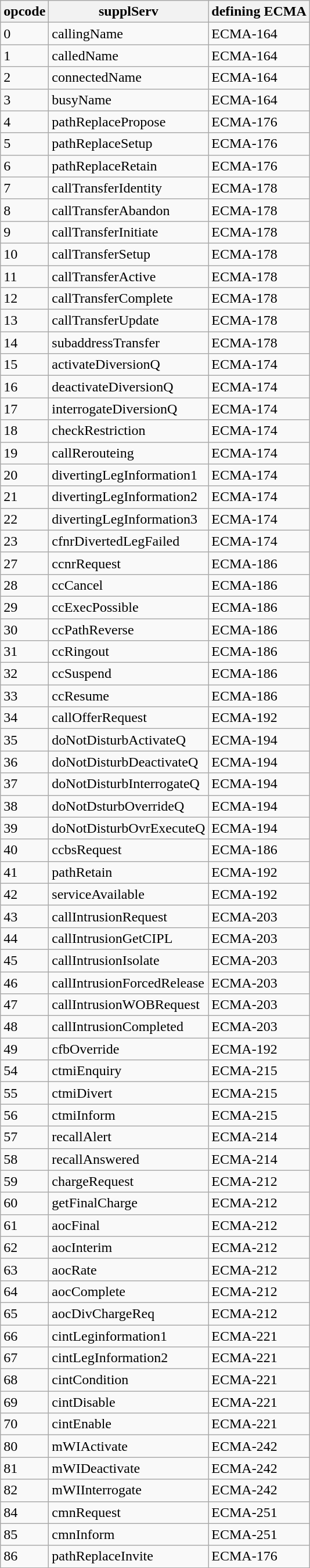<table class="wikitable">
<tr>
<th>opcode</th>
<th>supplServ</th>
<th>defining ECMA</th>
</tr>
<tr>
<td>0</td>
<td>callingName</td>
<td>ECMA-164</td>
</tr>
<tr>
<td>1</td>
<td>calledName</td>
<td>ECMA-164</td>
</tr>
<tr>
<td>2</td>
<td>connectedName</td>
<td>ECMA-164</td>
</tr>
<tr>
<td>3</td>
<td>busyName</td>
<td>ECMA-164</td>
</tr>
<tr>
<td>4</td>
<td>pathReplacePropose</td>
<td>ECMA-176</td>
</tr>
<tr>
<td>5</td>
<td>pathReplaceSetup</td>
<td>ECMA-176</td>
</tr>
<tr>
<td>6</td>
<td>pathReplaceRetain</td>
<td>ECMA-176</td>
</tr>
<tr>
<td>7</td>
<td>callTransferIdentity</td>
<td>ECMA-178</td>
</tr>
<tr>
<td>8</td>
<td>callTransferAbandon</td>
<td>ECMA-178</td>
</tr>
<tr>
<td>9</td>
<td>callTransferInitiate</td>
<td>ECMA-178</td>
</tr>
<tr>
<td>10</td>
<td>callTransferSetup</td>
<td>ECMA-178</td>
</tr>
<tr>
<td>11</td>
<td>callTransferActive</td>
<td>ECMA-178</td>
</tr>
<tr>
<td>12</td>
<td>callTransferComplete</td>
<td>ECMA-178</td>
</tr>
<tr>
<td>13</td>
<td>callTransferUpdate</td>
<td>ECMA-178</td>
</tr>
<tr>
<td>14</td>
<td>subaddressTransfer</td>
<td>ECMA-178</td>
</tr>
<tr>
<td>15</td>
<td>activateDiversionQ</td>
<td>ECMA-174</td>
</tr>
<tr>
<td>16</td>
<td>deactivateDiversionQ</td>
<td>ECMA-174</td>
</tr>
<tr>
<td>17</td>
<td>interrogateDiversionQ</td>
<td>ECMA-174</td>
</tr>
<tr>
<td>18</td>
<td>checkRestriction</td>
<td>ECMA-174</td>
</tr>
<tr>
<td>19</td>
<td>callRerouteing</td>
<td>ECMA-174</td>
</tr>
<tr>
<td>20</td>
<td>divertingLegInformation1</td>
<td>ECMA-174</td>
</tr>
<tr>
<td>21</td>
<td>divertingLegInformation2</td>
<td>ECMA-174</td>
</tr>
<tr>
<td>22</td>
<td>divertingLegInformation3</td>
<td>ECMA-174</td>
</tr>
<tr>
<td>23</td>
<td>cfnrDivertedLegFailed</td>
<td>ECMA-174</td>
</tr>
<tr>
<td>27</td>
<td>ccnrRequest</td>
<td>ECMA-186</td>
</tr>
<tr>
<td>28</td>
<td>ccCancel</td>
<td>ECMA-186</td>
</tr>
<tr>
<td>29</td>
<td>ccExecPossible</td>
<td>ECMA-186</td>
</tr>
<tr>
<td>30</td>
<td>ccPathReverse</td>
<td>ECMA-186</td>
</tr>
<tr>
<td>31</td>
<td>ccRingout</td>
<td>ECMA-186</td>
</tr>
<tr>
<td>32</td>
<td>ccSuspend</td>
<td>ECMA-186</td>
</tr>
<tr>
<td>33</td>
<td>ccResume</td>
<td>ECMA-186</td>
</tr>
<tr>
<td>34</td>
<td>callOfferRequest</td>
<td>ECMA-192</td>
</tr>
<tr>
<td>35</td>
<td>doNotDisturbActivateQ</td>
<td>ECMA-194</td>
</tr>
<tr>
<td>36</td>
<td>doNotDisturbDeactivateQ</td>
<td>ECMA-194</td>
</tr>
<tr>
<td>37</td>
<td>doNotDisturbInterrogateQ</td>
<td>ECMA-194</td>
</tr>
<tr>
<td>38</td>
<td>doNotDsturbOverrideQ</td>
<td>ECMA-194</td>
</tr>
<tr>
<td>39</td>
<td>doNotDisturbOvrExecuteQ</td>
<td>ECMA-194</td>
</tr>
<tr>
<td>40</td>
<td>ccbsRequest</td>
<td>ECMA-186</td>
</tr>
<tr>
<td>41</td>
<td>pathRetain</td>
<td>ECMA-192</td>
</tr>
<tr>
<td>42</td>
<td>serviceAvailable</td>
<td>ECMA-192</td>
</tr>
<tr>
<td>43</td>
<td>callIntrusionRequest</td>
<td>ECMA-203</td>
</tr>
<tr>
<td>44</td>
<td>callIntrusionGetCIPL</td>
<td>ECMA-203</td>
</tr>
<tr>
<td>45</td>
<td>callIntrusionIsolate</td>
<td>ECMA-203</td>
</tr>
<tr>
<td>46</td>
<td>callIntrusionForcedRelease</td>
<td>ECMA-203</td>
</tr>
<tr>
<td>47</td>
<td>callIntrusionWOBRequest</td>
<td>ECMA-203</td>
</tr>
<tr>
<td>48</td>
<td>callIntrusionCompleted</td>
<td>ECMA-203</td>
</tr>
<tr>
<td>49</td>
<td>cfbOverride</td>
<td>ECMA-192</td>
</tr>
<tr>
<td>54</td>
<td>ctmiEnquiry</td>
<td>ECMA-215</td>
</tr>
<tr>
<td>55</td>
<td>ctmiDivert</td>
<td>ECMA-215</td>
</tr>
<tr>
<td>56</td>
<td>ctmiInform</td>
<td>ECMA-215</td>
</tr>
<tr>
<td>57</td>
<td>recallAlert</td>
<td>ECMA-214</td>
</tr>
<tr>
<td>58</td>
<td>recallAnswered</td>
<td>ECMA-214</td>
</tr>
<tr>
<td>59</td>
<td>chargeRequest</td>
<td>ECMA-212</td>
</tr>
<tr>
<td>60</td>
<td>getFinalCharge</td>
<td>ECMA-212</td>
</tr>
<tr>
<td>61</td>
<td>aocFinal</td>
<td>ECMA-212</td>
</tr>
<tr>
<td>62</td>
<td>aocInterim</td>
<td>ECMA-212</td>
</tr>
<tr>
<td>63</td>
<td>aocRate</td>
<td>ECMA-212</td>
</tr>
<tr>
<td>64</td>
<td>aocComplete</td>
<td>ECMA-212</td>
</tr>
<tr>
<td>65</td>
<td>aocDivChargeReq</td>
<td>ECMA-212</td>
</tr>
<tr>
<td>66</td>
<td>cintLeginformation1</td>
<td>ECMA-221</td>
</tr>
<tr>
<td>67</td>
<td>cintLegInformation2</td>
<td>ECMA-221</td>
</tr>
<tr>
<td>68</td>
<td>cintCondition</td>
<td>ECMA-221</td>
</tr>
<tr>
<td>69</td>
<td>cintDisable</td>
<td>ECMA-221</td>
</tr>
<tr>
<td>70</td>
<td>cintEnable</td>
<td>ECMA-221</td>
</tr>
<tr>
<td>80</td>
<td>mWIActivate</td>
<td>ECMA-242</td>
</tr>
<tr>
<td>81</td>
<td>mWIDeactivate</td>
<td>ECMA-242</td>
</tr>
<tr>
<td>82</td>
<td>mWIInterrogate</td>
<td>ECMA-242</td>
</tr>
<tr>
<td>84</td>
<td>cmnRequest</td>
<td>ECMA-251</td>
</tr>
<tr>
<td>85</td>
<td>cmnInform</td>
<td>ECMA-251</td>
</tr>
<tr>
<td>86</td>
<td>pathReplaceInvite</td>
<td>ECMA-176</td>
</tr>
</table>
